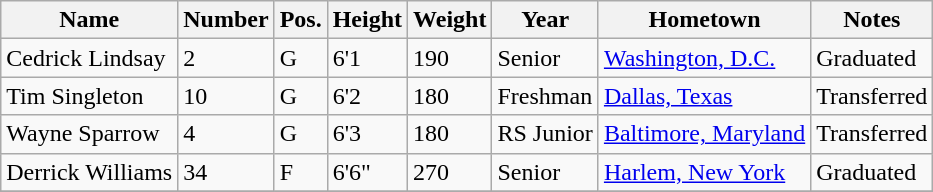<table class="wikitable sortable" border="1">
<tr>
<th>Name</th>
<th>Number</th>
<th>Pos.</th>
<th>Height</th>
<th>Weight</th>
<th>Year</th>
<th>Hometown</th>
<th class="unsortable">Notes</th>
</tr>
<tr>
<td sortname>Cedrick Lindsay</td>
<td>2</td>
<td>G</td>
<td>6'1</td>
<td>190</td>
<td>Senior</td>
<td><a href='#'>Washington, D.C.</a></td>
<td>Graduated</td>
</tr>
<tr>
<td sortname>Tim Singleton</td>
<td>10</td>
<td>G</td>
<td>6'2</td>
<td>180</td>
<td>Freshman</td>
<td><a href='#'>Dallas, Texas</a></td>
<td>Transferred</td>
</tr>
<tr>
<td sortname>Wayne Sparrow</td>
<td>4</td>
<td>G</td>
<td>6'3</td>
<td>180</td>
<td>RS Junior</td>
<td><a href='#'>Baltimore, Maryland</a></td>
<td>Transferred</td>
</tr>
<tr>
<td sortname>Derrick Williams</td>
<td>34</td>
<td>F</td>
<td>6'6"</td>
<td>270</td>
<td>Senior</td>
<td><a href='#'>Harlem, New York</a></td>
<td>Graduated</td>
</tr>
<tr>
</tr>
</table>
